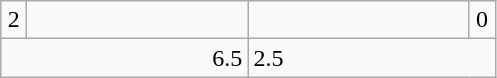<table class="wikitable">
<tr>
<td align=center width=10>2</td>
<td align=center width=140></td>
<td align=center width=140></td>
<td align=center width=10>0</td>
</tr>
<tr>
<td colspan=2 align=right>6.5</td>
<td colspan=2>2.5</td>
</tr>
</table>
